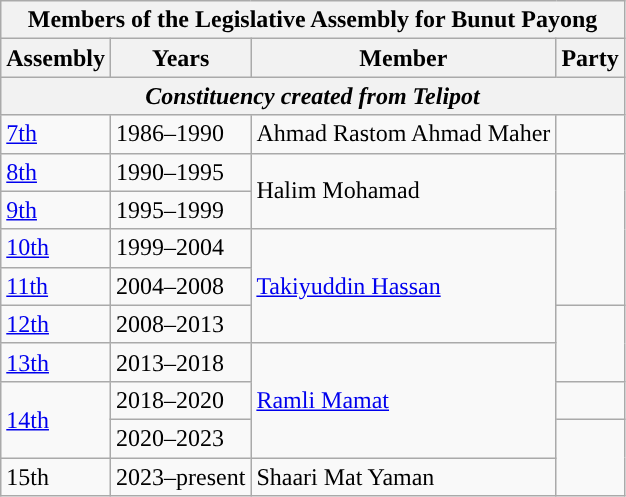<table class="wikitable">
<tr>
<th colspan="4">Members of the Legislative Assembly for Bunut Payong</th>
</tr>
<tr>
<th>Assembly</th>
<th>Years</th>
<th>Member</th>
<th>Party</th>
</tr>
<tr>
<th colspan="4" align="center"><em>Constituency created from Telipot</em></th>
</tr>
<tr>
<td><a href='#'>7th</a></td>
<td>1986–1990</td>
<td>Ahmad Rastom Ahmad Maher</td>
<td></td>
</tr>
<tr>
<td><a href='#'>8th</a></td>
<td>1990–1995</td>
<td rowspan="2">Halim Mohamad</td>
<td rowspan="4"></td>
</tr>
<tr>
<td><a href='#'>9th</a></td>
<td>1995–1999</td>
</tr>
<tr>
<td><a href='#'>10th</a></td>
<td>1999–2004</td>
<td rowspan="3"><a href='#'>Takiyuddin Hassan</a></td>
</tr>
<tr>
<td><a href='#'>11th</a></td>
<td>2004–2008</td>
</tr>
<tr>
<td><a href='#'>12th</a></td>
<td>2008–2013</td>
<td rowspan=2></td>
</tr>
<tr>
<td><a href='#'>13th</a></td>
<td>2013–2018</td>
<td rowspan="3"><a href='#'>Ramli Mamat</a></td>
</tr>
<tr>
<td rowspan="2"><a href='#'>14th</a></td>
<td>2018–2020</td>
<td></td>
</tr>
<tr>
<td>2020–2023</td>
<td rowspan=2></td>
</tr>
<tr>
<td>15th</td>
<td>2023–present</td>
<td>Shaari Mat Yaman</td>
</tr>
</table>
